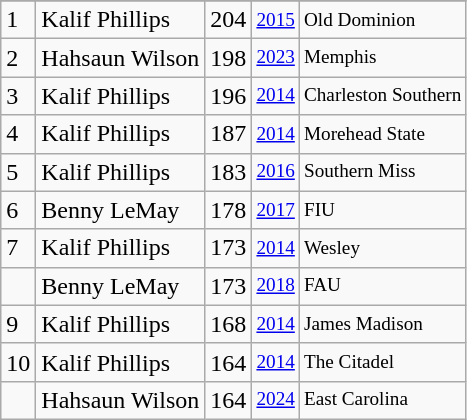<table class="wikitable">
<tr>
</tr>
<tr>
<td>1</td>
<td>Kalif Phillips</td>
<td>204</td>
<td style="font-size:80%;"><a href='#'>2015</a></td>
<td style="font-size:80%;">Old Dominion</td>
</tr>
<tr>
<td>2</td>
<td>Hahsaun Wilson</td>
<td>198</td>
<td style="font-size:80%;"><a href='#'>2023</a></td>
<td style="font-size:80%;">Memphis</td>
</tr>
<tr>
<td>3</td>
<td>Kalif Phillips</td>
<td>196</td>
<td style="font-size:80%;"><a href='#'>2014</a></td>
<td style="font-size:80%;">Charleston Southern</td>
</tr>
<tr>
<td>4</td>
<td>Kalif Phillips</td>
<td>187</td>
<td style="font-size:80%;"><a href='#'>2014</a></td>
<td style="font-size:80%;">Morehead State</td>
</tr>
<tr>
<td>5</td>
<td>Kalif Phillips</td>
<td>183</td>
<td style="font-size:80%;"><a href='#'>2016</a></td>
<td style="font-size:80%;">Southern Miss</td>
</tr>
<tr>
<td>6</td>
<td>Benny LeMay</td>
<td>178</td>
<td style="font-size:80%;"><a href='#'>2017</a></td>
<td style="font-size:80%;">FIU</td>
</tr>
<tr>
<td>7</td>
<td>Kalif Phillips</td>
<td>173</td>
<td style="font-size:80%;"><a href='#'>2014</a></td>
<td style="font-size:80%;">Wesley</td>
</tr>
<tr>
<td></td>
<td>Benny LeMay</td>
<td>173</td>
<td style="font-size:80%;"><a href='#'>2018</a></td>
<td style="font-size:80%;">FAU</td>
</tr>
<tr>
<td>9</td>
<td>Kalif Phillips</td>
<td>168</td>
<td style="font-size:80%;"><a href='#'>2014</a></td>
<td style="font-size:80%;">James Madison</td>
</tr>
<tr>
<td>10</td>
<td>Kalif Phillips</td>
<td>164</td>
<td style="font-size:80%;"><a href='#'>2014</a></td>
<td style="font-size:80%;">The Citadel</td>
</tr>
<tr>
<td></td>
<td>Hahsaun Wilson</td>
<td>164</td>
<td style="font-size:80%;"><a href='#'>2024</a></td>
<td style="font-size:80%;">East Carolina</td>
</tr>
</table>
